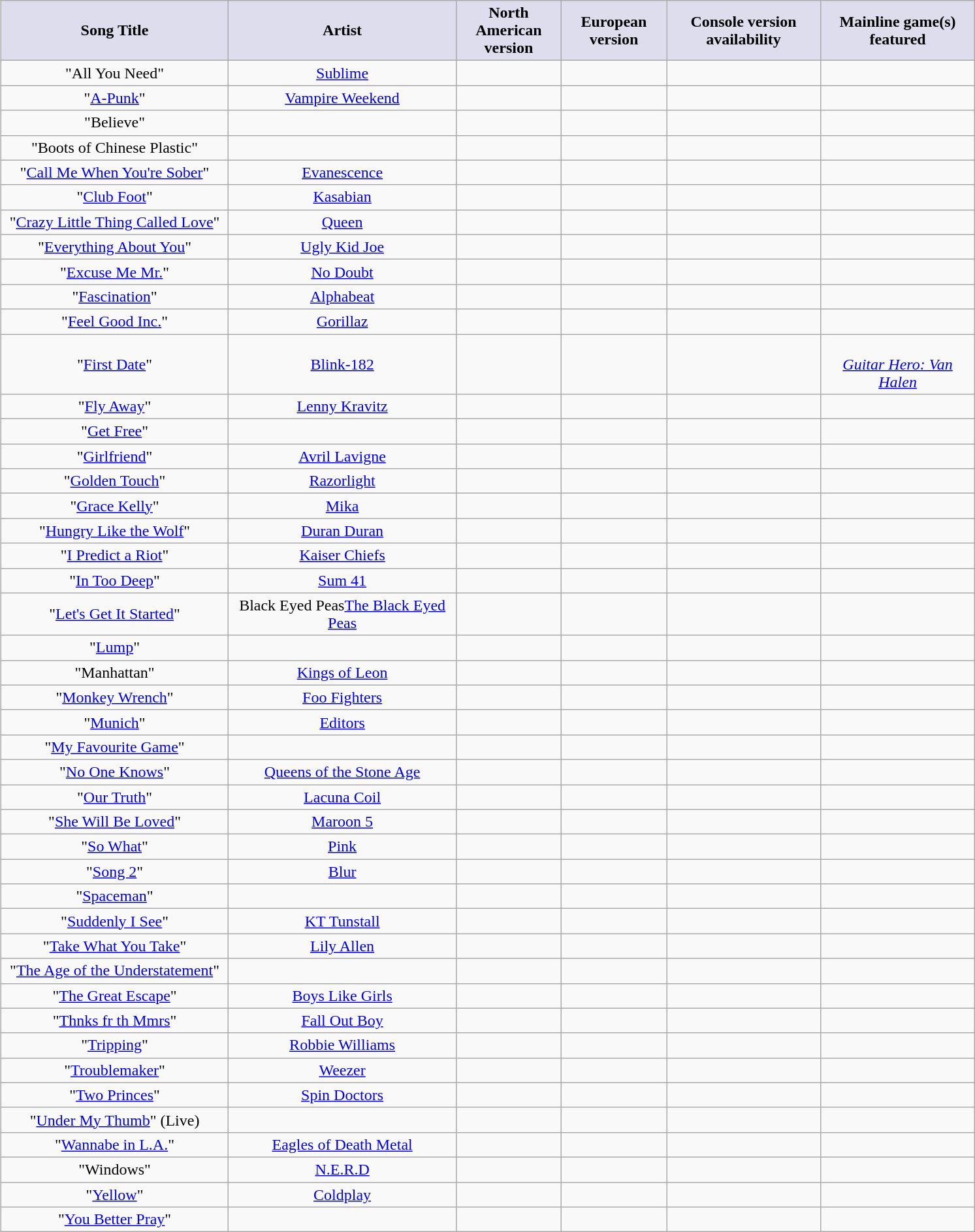<table class="wikitable sortable" style="text-align:center; margin: 5px;">
<tr>
<th style="background:#ddddee;" width=225>Song Title</th>
<th style="background:#ddddee;" width=225>Artist</th>
<th style="background:#ddddee;" width=100>North American<br>version</th>
<th style="background:#ddddee;" width=100>European<br>version</th>
<th style="background:#ddddee;" width="150">Console version availability</th>
<th style="background:#ddddee;" width="150">Mainline game(s) featured</th>
</tr>
<tr>
<td>"All You Need"</td>
<td><a href='#'>Sublime</a></td>
<td></td>
<td></td>
<td></td>
<td></td>
</tr>
<tr>
<td>"<a href='#'>A-Punk</a>"</td>
<td><a href='#'>Vampire Weekend</a></td>
<td></td>
<td></td>
<td></td>
<td></td>
</tr>
<tr>
<td>"Believe"</td>
<td></td>
<td></td>
<td></td>
<td></td>
<td></td>
</tr>
<tr>
<td>"Boots of Chinese Plastic"</td>
<td></td>
<td></td>
<td></td>
<td></td>
<td></td>
</tr>
<tr>
<td>"<a href='#'>Call Me When You're Sober</a>"</td>
<td><a href='#'>Evanescence</a></td>
<td></td>
<td></td>
<td></td>
<td></td>
</tr>
<tr>
<td>"<a href='#'>Club Foot</a>"</td>
<td><a href='#'>Kasabian</a></td>
<td></td>
<td></td>
<td></td>
<td></td>
</tr>
<tr>
<td>"<a href='#'>Crazy Little Thing Called Love</a>"</td>
<td><a href='#'>Queen</a></td>
<td></td>
<td></td>
<td></td>
<td></td>
</tr>
<tr>
<td>"<a href='#'>Everything About You</a>"</td>
<td><a href='#'>Ugly Kid Joe</a></td>
<td></td>
<td></td>
<td></td>
<td></td>
</tr>
<tr>
<td>"<a href='#'>Excuse Me Mr.</a>"</td>
<td><a href='#'>No Doubt</a></td>
<td></td>
<td></td>
<td></td>
<td></td>
</tr>
<tr>
<td>"<a href='#'>Fascination</a>"</td>
<td><a href='#'>Alphabeat</a></td>
<td></td>
<td></td>
<td></td>
<td></td>
</tr>
<tr>
<td>"<a href='#'>Feel Good Inc.</a>"</td>
<td><a href='#'>Gorillaz</a></td>
<td></td>
<td></td>
<td></td>
<td></td>
</tr>
<tr>
<td>"<a href='#'>First Date</a>"</td>
<td><a href='#'>Blink-182</a></td>
<td></td>
<td></td>
<td></td>
<td><br><em><a href='#'>Guitar Hero: Van Halen</a></em></td>
</tr>
<tr>
<td>"<a href='#'>Fly Away</a>"</td>
<td><a href='#'>Lenny Kravitz</a></td>
<td></td>
<td></td>
<td></td>
<td></td>
</tr>
<tr>
<td>"<a href='#'>Get Free</a>"</td>
<td></td>
<td></td>
<td></td>
<td></td>
<td></td>
</tr>
<tr>
<td>"<a href='#'>Girlfriend</a>"</td>
<td><a href='#'>Avril Lavigne</a></td>
<td></td>
<td></td>
<td></td>
<td></td>
</tr>
<tr>
<td>"<a href='#'>Golden Touch</a>"</td>
<td><a href='#'>Razorlight</a></td>
<td></td>
<td></td>
<td></td>
<td></td>
</tr>
<tr>
<td>"<a href='#'>Grace Kelly</a>"</td>
<td><a href='#'>Mika</a></td>
<td></td>
<td></td>
<td></td>
<td></td>
</tr>
<tr>
<td>"<a href='#'>Hungry Like the Wolf</a>"</td>
<td><a href='#'>Duran Duran</a></td>
<td></td>
<td></td>
<td></td>
<td></td>
</tr>
<tr>
<td>"<a href='#'>I Predict a Riot</a>"</td>
<td><a href='#'>Kaiser Chiefs</a></td>
<td></td>
<td></td>
<td></td>
<td></td>
</tr>
<tr>
<td>"<a href='#'>In Too Deep</a>"</td>
<td><a href='#'>Sum 41</a></td>
<td></td>
<td></td>
<td></td>
<td></td>
</tr>
<tr>
<td>"<a href='#'>Let's Get It Started</a>"</td>
<td><span>Black Eyed Peas</span><a href='#'>The Black Eyed Peas</a></td>
<td></td>
<td></td>
<td></td>
<td></td>
</tr>
<tr>
<td>"<a href='#'>Lump</a>"</td>
<td></td>
<td></td>
<td></td>
<td></td>
<td></td>
</tr>
<tr>
<td>"Manhattan"</td>
<td><a href='#'>Kings of Leon</a></td>
<td></td>
<td></td>
<td></td>
<td></td>
</tr>
<tr>
<td>"<a href='#'>Monkey Wrench</a>"</td>
<td><a href='#'>Foo Fighters</a></td>
<td></td>
<td></td>
<td></td>
<td></td>
</tr>
<tr>
<td>"<a href='#'>Munich</a>"</td>
<td><a href='#'>Editors</a></td>
<td></td>
<td></td>
<td></td>
<td></td>
</tr>
<tr>
<td>"<a href='#'>My Favourite Game</a>"</td>
<td></td>
<td></td>
<td></td>
<td></td>
<td></td>
</tr>
<tr>
<td>"<a href='#'>No One Knows</a>"</td>
<td><a href='#'>Queens of the Stone Age</a></td>
<td></td>
<td></td>
<td></td>
<td></td>
</tr>
<tr>
<td>"<a href='#'>Our Truth</a>"</td>
<td><a href='#'>Lacuna Coil</a></td>
<td></td>
<td></td>
<td></td>
<td></td>
</tr>
<tr>
<td>"<a href='#'>She Will Be Loved</a>"</td>
<td><a href='#'>Maroon 5</a></td>
<td></td>
<td></td>
<td></td>
<td></td>
</tr>
<tr>
<td>"<a href='#'>So What</a>"</td>
<td><a href='#'>Pink</a></td>
<td></td>
<td></td>
<td></td>
<td></td>
</tr>
<tr>
<td>"<a href='#'>Song 2</a>"</td>
<td><a href='#'>Blur</a></td>
<td></td>
<td></td>
<td></td>
<td></td>
</tr>
<tr>
<td>"<a href='#'>Spaceman</a>"</td>
<td></td>
<td></td>
<td></td>
<td></td>
<td></td>
</tr>
<tr>
<td>"<a href='#'>Suddenly I See</a>"</td>
<td><a href='#'>KT Tunstall</a></td>
<td></td>
<td></td>
<td></td>
<td></td>
</tr>
<tr>
<td>"<a href='#'>Take What You Take</a>"</td>
<td><a href='#'>Lily Allen</a></td>
<td></td>
<td></td>
<td></td>
<td></td>
</tr>
<tr>
<td>"<a href='#'>The Age of the Understatement</a>"</td>
<td></td>
<td></td>
<td></td>
<td></td>
<td></td>
</tr>
<tr>
<td>"<a href='#'>The Great Escape</a>"</td>
<td><a href='#'>Boys Like Girls</a></td>
<td></td>
<td></td>
<td></td>
<td></td>
</tr>
<tr>
<td>"<a href='#'>Thnks fr th Mmrs</a>"</td>
<td><a href='#'>Fall Out Boy</a></td>
<td></td>
<td></td>
<td></td>
<td></td>
</tr>
<tr>
<td>"<a href='#'>Tripping</a>"</td>
<td><a href='#'>Robbie Williams</a></td>
<td></td>
<td></td>
<td></td>
<td></td>
</tr>
<tr>
<td>"<a href='#'>Troublemaker</a>"</td>
<td><a href='#'>Weezer</a></td>
<td></td>
<td></td>
<td></td>
<td></td>
</tr>
<tr>
<td>"<a href='#'>Two Princes</a>"</td>
<td><a href='#'>Spin Doctors</a></td>
<td></td>
<td></td>
<td></td>
<td></td>
</tr>
<tr>
<td>"<a href='#'>Under My Thumb</a>" (Live)</td>
<td></td>
<td></td>
<td></td>
<td></td>
<td></td>
</tr>
<tr>
<td>"<a href='#'>Wannabe in L.A.</a>"</td>
<td><a href='#'>Eagles of Death Metal</a></td>
<td></td>
<td></td>
<td></td>
<td></td>
</tr>
<tr>
<td>"Windows"</td>
<td><a href='#'>N.E.R.D</a></td>
<td></td>
<td></td>
<td></td>
<td></td>
</tr>
<tr>
<td>"<a href='#'>Yellow</a>"</td>
<td><a href='#'>Coldplay</a></td>
<td></td>
<td></td>
<td></td>
<td></td>
</tr>
<tr>
<td>"<a href='#'>You Better Pray</a>"</td>
<td></td>
<td></td>
<td></td>
<td></td>
<td></td>
</tr>
</table>
